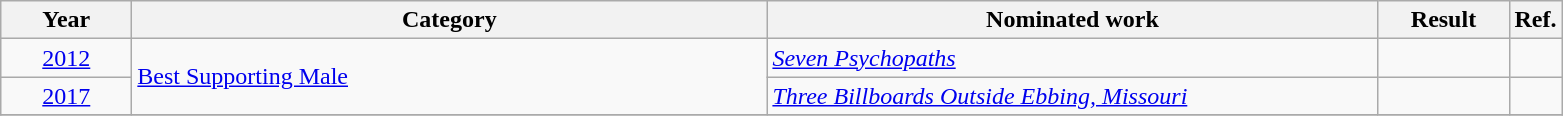<table class=wikitable>
<tr>
<th scope="col" style="width:5em;">Year</th>
<th scope="col" style="width:26em;">Category</th>
<th scope="col" style="width:25em;">Nominated work</th>
<th scope="col" style="width:5em;">Result</th>
<th>Ref.</th>
</tr>
<tr>
<td style="text-align:center;"><a href='#'>2012</a></td>
<td rowspan="2"><a href='#'>Best Supporting Male</a></td>
<td><em><a href='#'>Seven Psychopaths</a></em></td>
<td></td>
<td style="text-align:center;"></td>
</tr>
<tr>
<td style="text-align:center;"><a href='#'>2017</a></td>
<td><em><a href='#'>Three Billboards Outside Ebbing, Missouri</a></em></td>
<td></td>
<td style="text-align:center;"></td>
</tr>
<tr>
</tr>
</table>
